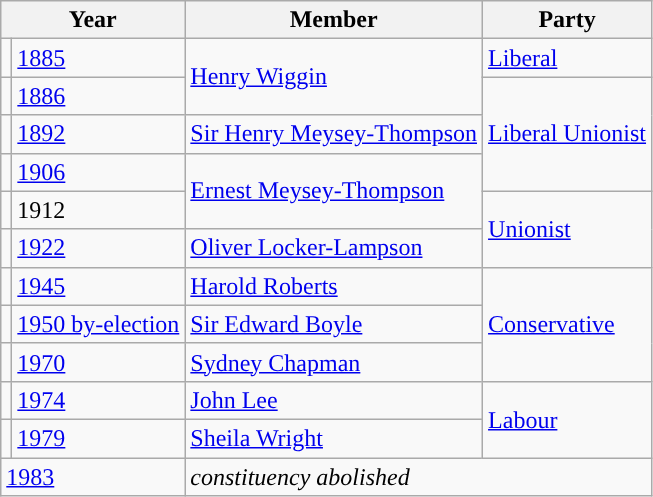<table class="wikitable">
<tr>
<th colspan="2">Year</th>
<th>Member</th>
<th>Party</th>
</tr>
<tr>
<td style="color:inherit;background-color: "></td>
<td><a href='#'>1885</a></td>
<td rowspan="2"><a href='#'>Henry Wiggin</a></td>
<td><a href='#'>Liberal</a></td>
</tr>
<tr>
<td style="color:inherit;background-color: "></td>
<td><a href='#'>1886</a></td>
<td rowspan="3"><a href='#'>Liberal Unionist</a></td>
</tr>
<tr>
<td style="color:inherit;background-color: "></td>
<td><a href='#'>1892</a></td>
<td><a href='#'>Sir Henry Meysey-Thompson</a></td>
</tr>
<tr>
<td style="color:inherit;background-color: "></td>
<td><a href='#'>1906</a></td>
<td rowspan="2"><a href='#'>Ernest Meysey-Thompson</a></td>
</tr>
<tr>
<td style="color:inherit;background-color: "></td>
<td>1912</td>
<td rowspan="2"><a href='#'>Unionist</a></td>
</tr>
<tr>
<td style="color:inherit;background-color: "></td>
<td><a href='#'>1922</a></td>
<td><a href='#'>Oliver Locker-Lampson</a></td>
</tr>
<tr>
<td style="color:inherit;background-color: "></td>
<td><a href='#'>1945</a></td>
<td><a href='#'>Harold Roberts</a></td>
<td rowspan="3"><a href='#'>Conservative</a></td>
</tr>
<tr>
<td style="color:inherit;background-color: "></td>
<td><a href='#'>1950 by-election</a></td>
<td><a href='#'>Sir Edward Boyle</a></td>
</tr>
<tr>
<td style="color:inherit;background-color: "></td>
<td><a href='#'>1970</a></td>
<td><a href='#'>Sydney Chapman</a></td>
</tr>
<tr>
<td style="color:inherit;background-color: "></td>
<td><a href='#'>1974</a></td>
<td><a href='#'>John Lee</a></td>
<td rowspan="2"><a href='#'>Labour</a></td>
</tr>
<tr>
<td style="color:inherit;background-color: "></td>
<td><a href='#'>1979</a></td>
<td><a href='#'>Sheila Wright</a></td>
</tr>
<tr>
<td colspan="2" align="left"><a href='#'>1983</a></td>
<td colspan="2"><em>constituency abolished</em></td>
</tr>
</table>
